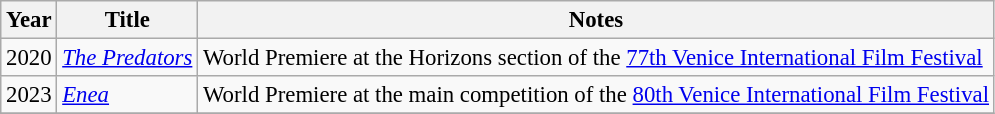<table class="wikitable sortable" style="font-size: 95%;">
<tr>
<th>Year</th>
<th>Title</th>
<th>Notes</th>
</tr>
<tr>
<td>2020</td>
<td><em><a href='#'>The Predators</a></em></td>
<td>World Premiere at the Horizons section of the <a href='#'>77th Venice International Film Festival</a></td>
</tr>
<tr>
<td>2023</td>
<td><em><a href='#'>Enea</a></em></td>
<td>World Premiere at the main competition of the <a href='#'>80th Venice International Film Festival</a></td>
</tr>
<tr>
</tr>
</table>
